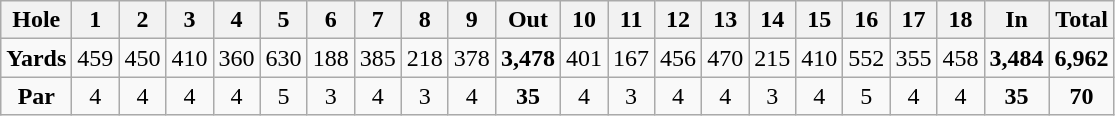<table class="wikitable" style="text-align:center">
<tr>
<th>Hole</th>
<th>1</th>
<th>2</th>
<th>3</th>
<th>4</th>
<th>5</th>
<th>6</th>
<th>7</th>
<th>8</th>
<th>9</th>
<th>Out</th>
<th>10</th>
<th>11</th>
<th>12</th>
<th>13</th>
<th>14</th>
<th>15</th>
<th>16</th>
<th>17</th>
<th>18</th>
<th>In</th>
<th>Total</th>
</tr>
<tr>
<td><strong>Yards</strong></td>
<td>459</td>
<td>450</td>
<td>410</td>
<td>360</td>
<td>630</td>
<td>188</td>
<td>385</td>
<td>218</td>
<td>378</td>
<td><strong>3,478</strong></td>
<td>401</td>
<td>167</td>
<td>456</td>
<td>470</td>
<td>215</td>
<td>410</td>
<td>552</td>
<td>355</td>
<td>458</td>
<td><strong>3,484</strong></td>
<td><strong>6,962</strong></td>
</tr>
<tr>
<td><strong>Par</strong></td>
<td>4</td>
<td>4</td>
<td>4</td>
<td>4</td>
<td>5</td>
<td>3</td>
<td>4</td>
<td>3</td>
<td>4</td>
<td><strong>35</strong></td>
<td>4</td>
<td>3</td>
<td>4</td>
<td>4</td>
<td>3</td>
<td>4</td>
<td>5</td>
<td>4</td>
<td>4</td>
<td><strong>35</strong></td>
<td><strong>70</strong></td>
</tr>
</table>
